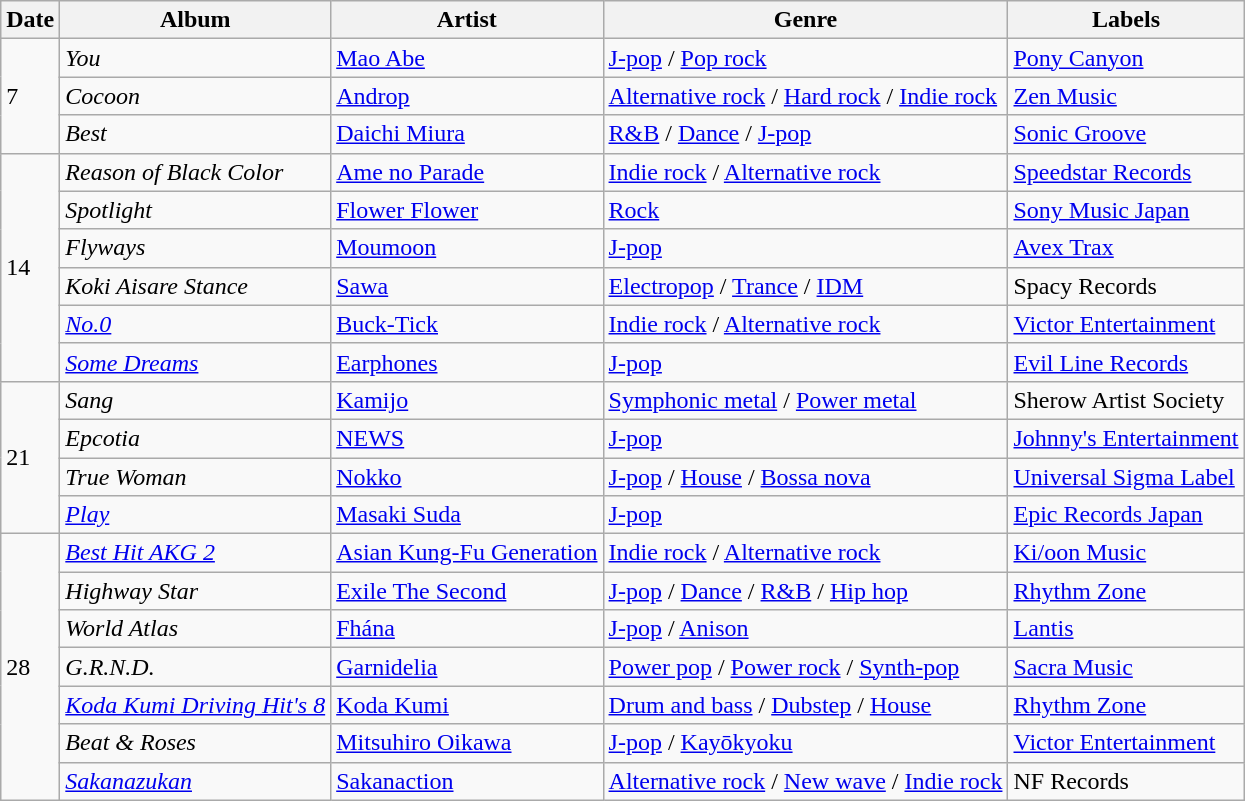<table class="wikitable">
<tr>
<th>Date</th>
<th>Album</th>
<th>Artist</th>
<th>Genre</th>
<th>Labels<br></th>
</tr>
<tr>
<td rowspan=3>7</td>
<td><em>You</em></td>
<td><a href='#'>Mao Abe</a></td>
<td><a href='#'>J-pop</a> / <a href='#'>Pop rock</a></td>
<td><a href='#'>Pony Canyon</a></td>
</tr>
<tr>
<td><em>Cocoon</em></td>
<td><a href='#'>Androp</a></td>
<td><a href='#'>Alternative rock</a> / <a href='#'>Hard rock</a> / <a href='#'>Indie rock</a></td>
<td><a href='#'>Zen Music</a></td>
</tr>
<tr>
<td><em>Best</em></td>
<td><a href='#'>Daichi Miura</a></td>
<td><a href='#'>R&B</a> / <a href='#'>Dance</a> / <a href='#'>J-pop</a></td>
<td><a href='#'>Sonic Groove</a></td>
</tr>
<tr>
<td rowspan="6">14</td>
<td><em>Reason of Black Color</em></td>
<td><a href='#'>Ame no Parade</a></td>
<td><a href='#'>Indie rock</a> / <a href='#'>Alternative rock</a></td>
<td><a href='#'>Speedstar Records</a></td>
</tr>
<tr>
<td><em>Spotlight</em></td>
<td><a href='#'>Flower Flower</a></td>
<td><a href='#'>Rock</a></td>
<td><a href='#'>Sony Music Japan</a></td>
</tr>
<tr>
<td><em>Flyways</em></td>
<td><a href='#'>Moumoon</a></td>
<td><a href='#'>J-pop</a></td>
<td><a href='#'>Avex Trax</a></td>
</tr>
<tr>
<td><em>Koki Aisare Stance</em></td>
<td><a href='#'>Sawa</a></td>
<td><a href='#'>Electropop</a> / <a href='#'>Trance</a> / <a href='#'>IDM</a></td>
<td>Spacy Records</td>
</tr>
<tr>
<td><em><a href='#'>No.0</a></em></td>
<td><a href='#'>Buck-Tick</a></td>
<td><a href='#'>Indie rock</a> / <a href='#'>Alternative rock</a></td>
<td><a href='#'>Victor Entertainment</a></td>
</tr>
<tr>
<td><em><a href='#'>Some Dreams</a></em></td>
<td><a href='#'>Earphones</a></td>
<td><a href='#'>J-pop</a></td>
<td><a href='#'>Evil Line Records</a></td>
</tr>
<tr>
<td rowspan=4>21</td>
<td><em>Sang</em></td>
<td><a href='#'>Kamijo</a></td>
<td><a href='#'>Symphonic metal</a> / <a href='#'>Power metal</a></td>
<td>Sherow Artist Society</td>
</tr>
<tr>
<td><em>Epcotia</em></td>
<td><a href='#'>NEWS</a></td>
<td><a href='#'>J-pop</a></td>
<td><a href='#'>Johnny's Entertainment</a></td>
</tr>
<tr>
<td><em>True Woman</em></td>
<td><a href='#'>Nokko</a></td>
<td><a href='#'>J-pop</a> / <a href='#'>House</a> / <a href='#'>Bossa nova</a></td>
<td><a href='#'>Universal Sigma Label</a></td>
</tr>
<tr>
<td><em><a href='#'>Play</a></em></td>
<td><a href='#'>Masaki Suda</a></td>
<td><a href='#'>J-pop</a></td>
<td><a href='#'>Epic Records Japan</a></td>
</tr>
<tr>
<td rowspan=7>28</td>
<td><em><a href='#'>Best Hit AKG 2</a></em></td>
<td><a href='#'>Asian Kung-Fu Generation</a></td>
<td><a href='#'>Indie rock</a> / <a href='#'>Alternative rock</a></td>
<td><a href='#'>Ki/oon Music</a></td>
</tr>
<tr>
<td><em>Highway Star</em></td>
<td><a href='#'>Exile The Second</a></td>
<td><a href='#'>J-pop</a> / <a href='#'>Dance</a> / <a href='#'>R&B</a> / <a href='#'>Hip hop</a></td>
<td><a href='#'>Rhythm Zone</a></td>
</tr>
<tr>
<td><em>World Atlas</em></td>
<td><a href='#'>Fhána</a></td>
<td><a href='#'>J-pop</a> / <a href='#'>Anison</a></td>
<td><a href='#'>Lantis</a></td>
</tr>
<tr>
<td><em>G.R.N.D.</em></td>
<td><a href='#'>Garnidelia</a></td>
<td><a href='#'>Power pop</a> / <a href='#'>Power rock</a> / <a href='#'>Synth-pop</a></td>
<td><a href='#'>Sacra Music</a></td>
</tr>
<tr>
<td><em><a href='#'>Koda Kumi Driving Hit's 8</a></em></td>
<td><a href='#'>Koda Kumi</a></td>
<td><a href='#'>Drum and bass</a> / <a href='#'>Dubstep</a> / <a href='#'>House</a></td>
<td><a href='#'>Rhythm Zone</a></td>
</tr>
<tr>
<td><em>Beat & Roses</em></td>
<td><a href='#'>Mitsuhiro Oikawa</a></td>
<td><a href='#'>J-pop</a> / <a href='#'>Kayōkyoku</a></td>
<td><a href='#'>Victor Entertainment</a></td>
</tr>
<tr>
<td><em><a href='#'>Sakanazukan</a></em></td>
<td><a href='#'>Sakanaction</a></td>
<td><a href='#'>Alternative rock</a> / <a href='#'>New wave</a> / <a href='#'>Indie rock</a></td>
<td>NF Records</td>
</tr>
</table>
